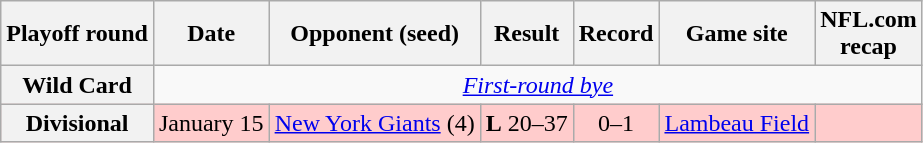<table class="wikitable" style="text-align:center">
<tr>
<th>Playoff round</th>
<th>Date</th>
<th>Opponent (seed)</th>
<th>Result</th>
<th>Record</th>
<th>Game site</th>
<th>NFL.com<br>recap</th>
</tr>
<tr style="background:#">
<th>Wild Card</th>
<td style="text-align:center;" colspan="6"><em><a href='#'>First-round bye</a></em></td>
</tr>
<tr style="background:#fcc">
<th>Divisional</th>
<td style="text-align:center;">January 15</td>
<td style="text-align:center;"><a href='#'>New York Giants</a> (4)</td>
<td style="text-align:center;"><strong>L</strong> 20–37</td>
<td style="text-align:center;">0–1</td>
<td style="text-align:center;"><a href='#'>Lambeau Field</a></td>
<td></td>
</tr>
</table>
